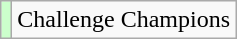<table class="wikitable">
<tr>
<td bgcolor="ccffcc"></td>
<td>Challenge Champions</td>
</tr>
</table>
